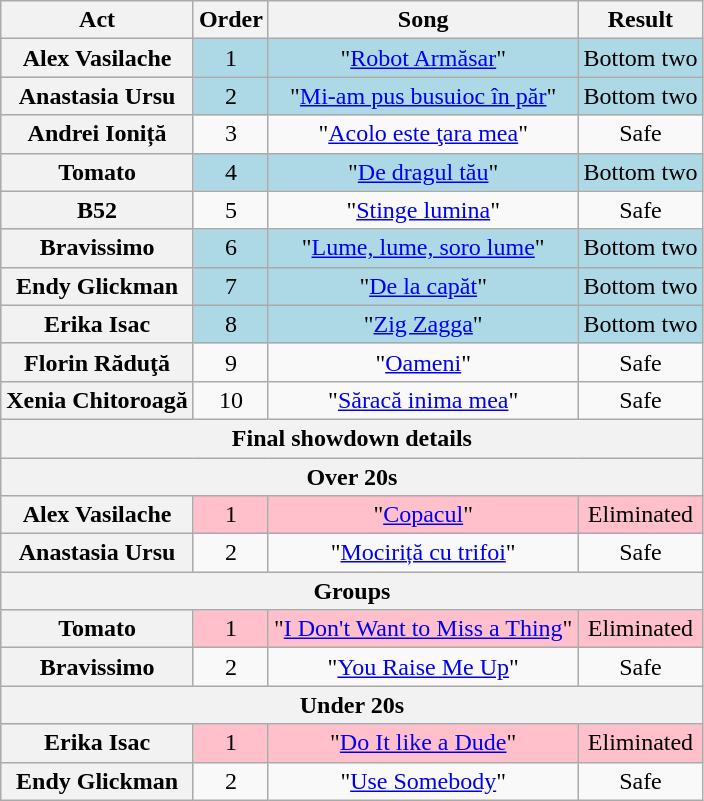<table class="wikitable plainrowheaders" style="text-align:center;">
<tr>
<th scope="col">Act</th>
<th scope="col">Order</th>
<th scope="col">Song</th>
<th scope="col">Result</th>
</tr>
<tr style="background:lightblue;">
<th scope="row">Alex Vasilache</th>
<td>1</td>
<td>"<a href='#'>Robot Armăsar</a>"</td>
<td>Bottom two</td>
</tr>
<tr style="background:lightblue;">
<th scope="row">Anastasia Ursu</th>
<td>2</td>
<td>"<a href='#'>Mi-am pus busuioc în păr</a>"</td>
<td>Bottom two</td>
</tr>
<tr>
<th scope="row">Andrei Ioniță</th>
<td>3</td>
<td>"<a href='#'>Acolo este ţara mea</a>"</td>
<td>Safe</td>
</tr>
<tr style="background:lightblue;">
<th scope="row">Tomato</th>
<td>4</td>
<td>"<a href='#'>De dragul tău</a>"</td>
<td>Bottom two</td>
</tr>
<tr>
<th scope="row">B52</th>
<td>5</td>
<td>"<a href='#'>Stinge lumina</a>"</td>
<td>Safe</td>
</tr>
<tr style="background:lightblue;">
<th scope="row">Bravissimo</th>
<td>6</td>
<td>"<a href='#'>Lume, lume, soro lume</a>"</td>
<td>Bottom two</td>
</tr>
<tr style="background:lightblue;">
<th scope="row">Endy Glickman</th>
<td>7</td>
<td>"<a href='#'>De la capăt</a>"</td>
<td>Bottom two</td>
</tr>
<tr style="background:lightblue;">
<th scope="row">Erika Isac</th>
<td>8</td>
<td>"<a href='#'>Zig Zagga</a>"</td>
<td>Bottom two</td>
</tr>
<tr>
<th scope="row">Florin Răduţă</th>
<td>9</td>
<td>"<a href='#'>Oameni</a>"</td>
<td>Safe</td>
</tr>
<tr>
<th scope="row">Xenia Chitoroagă</th>
<td>10</td>
<td>"<a href='#'>Săracă inima mea</a>"</td>
<td>Safe</td>
</tr>
<tr>
<th colspan="4">Final showdown details</th>
</tr>
<tr>
<th colspan="4">Over 20s</th>
</tr>
<tr bgcolor = pink>
<th scope="row">Alex Vasilache</th>
<td>1</td>
<td>"<a href='#'>Copacul</a>"</td>
<td>Eliminated</td>
</tr>
<tr>
<th scope="row">Anastasia Ursu</th>
<td>2</td>
<td>"<a href='#'>Mociriță cu trifoi</a>"</td>
<td>Safe</td>
</tr>
<tr>
<th colspan="4">Groups</th>
</tr>
<tr bgcolor = pink>
<th scope="row">Tomato</th>
<td>1</td>
<td>"<a href='#'>I Don't Want to Miss a Thing</a>"</td>
<td>Eliminated</td>
</tr>
<tr>
<th scope="row">Bravissimo</th>
<td>2</td>
<td>"<a href='#'>You Raise Me Up</a>"</td>
<td>Safe</td>
</tr>
<tr>
<th colspan="4">Under 20s</th>
</tr>
<tr bgcolor=pink>
<th scope="row">Erika Isac</th>
<td>1</td>
<td>"<a href='#'>Do It like a Dude</a>"</td>
<td>Eliminated</td>
</tr>
<tr>
<th scope="row">Endy Glickman</th>
<td>2</td>
<td>"<a href='#'>Use Somebody</a>"</td>
<td>Safe</td>
</tr>
</table>
